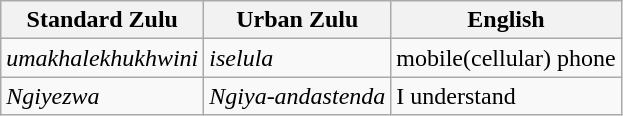<table class="wikitable">
<tr>
<th>Standard Zulu</th>
<th>Urban Zulu</th>
<th>English</th>
</tr>
<tr>
<td><em>umakhalekhukhwini</em></td>
<td><em>iselula</em></td>
<td>mobile(cellular) phone</td>
</tr>
<tr>
<td><em>Ngiyezwa</em></td>
<td><em>Ngiya-andastenda</em></td>
<td>I understand</td>
</tr>
</table>
